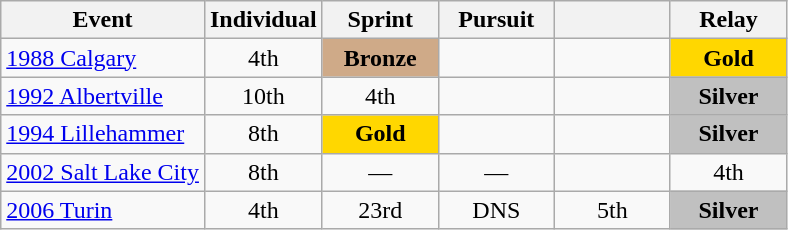<table class="wikitable" style="text-align: center;">
<tr ">
<th>Event</th>
<th style="width:70px;">Individual</th>
<th style="width:70px;">Sprint</th>
<th style="width:70px;">Pursuit</th>
<th style="width:70px;"></th>
<th style="width:70px;">Relay</th>
</tr>
<tr>
<td align=left> <a href='#'>1988 Calgary</a></td>
<td>4th</td>
<td style="background:#cfaa88;"><strong>Bronze</strong></td>
<td></td>
<td></td>
<td style="background:gold;"><strong>Gold</strong></td>
</tr>
<tr>
<td align=left> <a href='#'>1992 Albertville</a></td>
<td>10th</td>
<td>4th</td>
<td></td>
<td></td>
<td style="background:silver;"><strong>Silver</strong></td>
</tr>
<tr>
<td align=left> <a href='#'>1994 Lillehammer</a></td>
<td>8th</td>
<td style="background:gold;"><strong>Gold</strong></td>
<td></td>
<td></td>
<td style="background:silver;"><strong>Silver</strong></td>
</tr>
<tr>
<td align=left> <a href='#'>2002 Salt Lake City</a></td>
<td>8th</td>
<td>—</td>
<td>—</td>
<td></td>
<td>4th</td>
</tr>
<tr>
<td align=left> <a href='#'>2006 Turin</a></td>
<td>4th</td>
<td>23rd</td>
<td>DNS</td>
<td>5th</td>
<td style="background:silver;"><strong>Silver</strong></td>
</tr>
</table>
